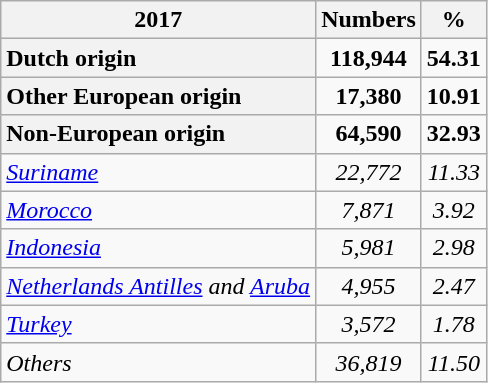<table class="wikitable" style="text-align:center;">
<tr>
<th scope=col>2017</th>
<th scope=col>Numbers</th>
<th scope=col>%</th>
</tr>
<tr>
<th style="text-align:left;">Dutch origin</th>
<td><strong>118,944</strong></td>
<td><strong>54.31</strong></td>
</tr>
<tr>
<th style="text-align:left;">Other European origin</th>
<td><strong>17,380</strong></td>
<td><strong>10.91</strong></td>
</tr>
<tr>
<th style="text-align:left;">Non-European origin</th>
<td><strong>64,590</strong></td>
<td><strong>32.93</strong></td>
</tr>
<tr style="text-align:left;">
<td><em><a href='#'>Suriname</a></em></td>
<td style="text-align:center;"><em>22,772</em></td>
<td style="text-align:center;"><em>11.33</em></td>
</tr>
<tr style="text-align:left;">
<td><em><a href='#'>Morocco</a></em></td>
<td style="text-align:center;"><em>7,871</em></td>
<td style="text-align:center;"><em>3.92</em></td>
</tr>
<tr style="text-align:left;">
<td><em><a href='#'>Indonesia</a></em></td>
<td style="text-align:center;"><em>5,981</em></td>
<td style="text-align:center;"><em>2.98</em></td>
</tr>
<tr style="text-align:left;">
<td><em><a href='#'>Netherlands Antilles</a> and <a href='#'>Aruba</a></em></td>
<td style="text-align:center;"><em>4,955</em></td>
<td style="text-align:center;"><em>2.47</em></td>
</tr>
<tr style="text-align:left;">
<td><em><a href='#'>Turkey</a></em></td>
<td style="text-align:center;"><em>3,572</em></td>
<td style="text-align:center;"><em>1.78</em></td>
</tr>
<tr style="text-align:left;">
<td><em>Others</em></td>
<td style="text-align:center;"><em>36,819</em></td>
<td style="text-align:center;"><em>11.50</em></td>
</tr>
</table>
